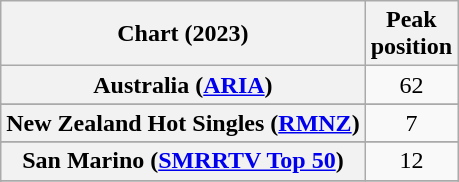<table class="wikitable sortable plainrowheaders" style="text-align:center">
<tr>
<th scope="col">Chart (2023)</th>
<th scope="col">Peak<br>position</th>
</tr>
<tr>
<th scope="row">Australia (<a href='#'>ARIA</a>)</th>
<td>62</td>
</tr>
<tr>
</tr>
<tr>
</tr>
<tr>
</tr>
<tr>
</tr>
<tr>
</tr>
<tr>
</tr>
<tr>
<th scope="row">New Zealand Hot Singles (<a href='#'>RMNZ</a>)</th>
<td>7</td>
</tr>
<tr>
</tr>
<tr>
</tr>
<tr>
<th scope="row">San Marino (<a href='#'>SMRRTV Top 50</a>)</th>
<td>12</td>
</tr>
<tr>
</tr>
<tr>
</tr>
<tr>
</tr>
<tr>
</tr>
<tr>
</tr>
</table>
